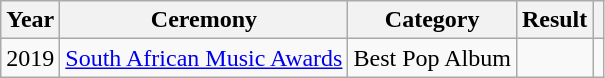<table class="wikitable sortable plainrowheaders">
<tr>
<th scope="col">Year</th>
<th scope="col">Ceremony</th>
<th scope="col">Category</th>
<th scope="col">Result</th>
<th scope="col" class="unsortable"></th>
</tr>
<tr>
<td>2019</td>
<td><a href='#'>South African Music Awards</a></td>
<td>Best Pop Album</td>
<td></td>
<td></td>
</tr>
</table>
